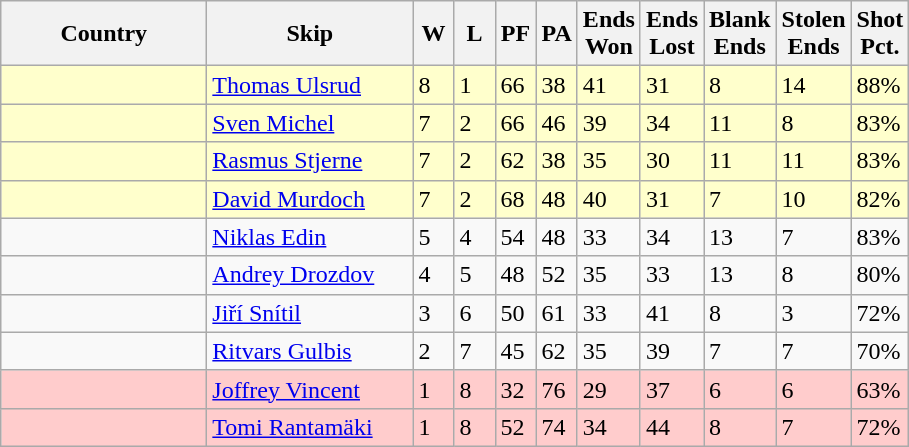<table class=wikitable>
<tr>
<th width=130>Country</th>
<th width=130>Skip</th>
<th width=20>W</th>
<th width=20>L</th>
<th width=20>PF</th>
<th width=20>PA</th>
<th width=20>Ends Won</th>
<th width=20>Ends Lost</th>
<th width=20>Blank Ends</th>
<th width=20>Stolen Ends</th>
<th width=20>Shot Pct.</th>
</tr>
<tr bgcolor=#ffffcc>
<td></td>
<td><a href='#'>Thomas Ulsrud</a></td>
<td>8</td>
<td>1</td>
<td>66</td>
<td>38</td>
<td>41</td>
<td>31</td>
<td>8</td>
<td>14</td>
<td>88%</td>
</tr>
<tr bgcolor=#ffffcc>
<td></td>
<td><a href='#'>Sven Michel</a></td>
<td>7</td>
<td>2</td>
<td>66</td>
<td>46</td>
<td>39</td>
<td>34</td>
<td>11</td>
<td>8</td>
<td>83%</td>
</tr>
<tr bgcolor=#ffffcc>
<td></td>
<td><a href='#'>Rasmus Stjerne</a></td>
<td>7</td>
<td>2</td>
<td>62</td>
<td>38</td>
<td>35</td>
<td>30</td>
<td>11</td>
<td>11</td>
<td>83%</td>
</tr>
<tr bgcolor=#ffffcc>
<td></td>
<td><a href='#'>David Murdoch</a></td>
<td>7</td>
<td>2</td>
<td>68</td>
<td>48</td>
<td>40</td>
<td>31</td>
<td>7</td>
<td>10</td>
<td>82%</td>
</tr>
<tr>
<td></td>
<td><a href='#'>Niklas Edin</a></td>
<td>5</td>
<td>4</td>
<td>54</td>
<td>48</td>
<td>33</td>
<td>34</td>
<td>13</td>
<td>7</td>
<td>83%</td>
</tr>
<tr>
<td></td>
<td><a href='#'>Andrey Drozdov</a></td>
<td>4</td>
<td>5</td>
<td>48</td>
<td>52</td>
<td>35</td>
<td>33</td>
<td>13</td>
<td>8</td>
<td>80%</td>
</tr>
<tr>
<td></td>
<td><a href='#'>Jiří Snítil</a></td>
<td>3</td>
<td>6</td>
<td>50</td>
<td>61</td>
<td>33</td>
<td>41</td>
<td>8</td>
<td>3</td>
<td>72%</td>
</tr>
<tr>
<td></td>
<td><a href='#'>Ritvars Gulbis</a></td>
<td>2</td>
<td>7</td>
<td>45</td>
<td>62</td>
<td>35</td>
<td>39</td>
<td>7</td>
<td>7</td>
<td>70%</td>
</tr>
<tr bgcolor=#ffcccc>
<td></td>
<td><a href='#'>Joffrey Vincent</a></td>
<td>1</td>
<td>8</td>
<td>32</td>
<td>76</td>
<td>29</td>
<td>37</td>
<td>6</td>
<td>6</td>
<td>63%</td>
</tr>
<tr bgcolor=#ffcccc>
<td></td>
<td><a href='#'>Tomi Rantamäki</a></td>
<td>1</td>
<td>8</td>
<td>52</td>
<td>74</td>
<td>34</td>
<td>44</td>
<td>8</td>
<td>7</td>
<td>72%</td>
</tr>
</table>
